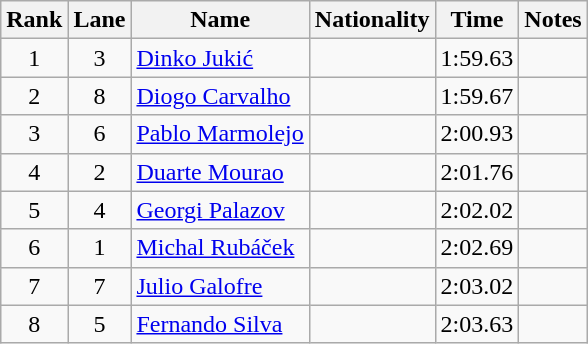<table class="wikitable sortable" style="text-align:center">
<tr>
<th>Rank</th>
<th>Lane</th>
<th>Name</th>
<th>Nationality</th>
<th>Time</th>
<th>Notes</th>
</tr>
<tr>
<td>1</td>
<td>3</td>
<td align=left><a href='#'>Dinko Jukić</a></td>
<td align=left></td>
<td>1:59.63</td>
<td></td>
</tr>
<tr>
<td>2</td>
<td>8</td>
<td align=left><a href='#'>Diogo Carvalho</a></td>
<td align=left></td>
<td>1:59.67</td>
<td></td>
</tr>
<tr>
<td>3</td>
<td>6</td>
<td align=left><a href='#'>Pablo Marmolejo</a></td>
<td align=left></td>
<td>2:00.93</td>
<td></td>
</tr>
<tr>
<td>4</td>
<td>2</td>
<td align=left><a href='#'>Duarte Mourao</a></td>
<td align=left></td>
<td>2:01.76</td>
<td></td>
</tr>
<tr>
<td>5</td>
<td>4</td>
<td align=left><a href='#'>Georgi Palazov</a></td>
<td align=left></td>
<td>2:02.02</td>
<td></td>
</tr>
<tr>
<td>6</td>
<td>1</td>
<td align=left><a href='#'>Michal Rubáček</a></td>
<td align=left></td>
<td>2:02.69</td>
<td></td>
</tr>
<tr>
<td>7</td>
<td>7</td>
<td align=left><a href='#'>Julio Galofre</a></td>
<td align=left></td>
<td>2:03.02</td>
<td></td>
</tr>
<tr>
<td>8</td>
<td>5</td>
<td align=left><a href='#'>Fernando Silva</a></td>
<td align=left></td>
<td>2:03.63</td>
<td></td>
</tr>
</table>
